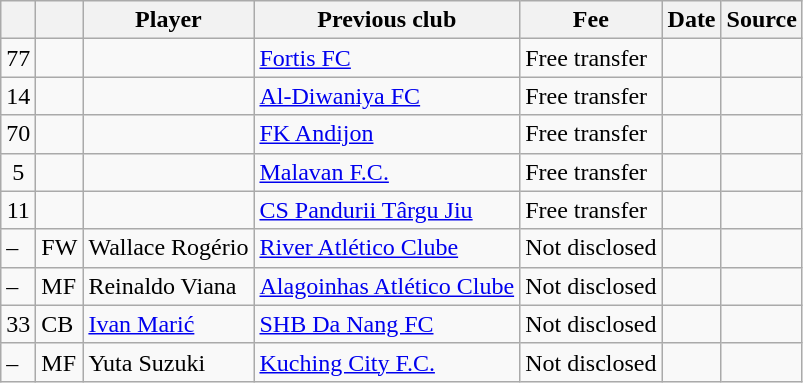<table class="wikitable plainrowheaders sortable">
<tr>
<th></th>
<th></th>
<th>Player</th>
<th>Previous club</th>
<th>Fee</th>
<th>Date</th>
<th>Source</th>
</tr>
<tr>
<td align=center>77</td>
<td align=center></td>
<td></td>
<td> <a href='#'>Fortis FC</a></td>
<td>Free transfer</td>
<td></td>
<td></td>
</tr>
<tr>
<td align=center>14</td>
<td align=center></td>
<td></td>
<td> <a href='#'>Al-Diwaniya FC</a></td>
<td>Free transfer</td>
<td></td>
<td></td>
</tr>
<tr>
<td align=center>70</td>
<td align=center></td>
<td></td>
<td> <a href='#'>FK Andijon</a></td>
<td>Free transfer</td>
<td></td>
<td></td>
</tr>
<tr>
<td align=center>5</td>
<td align=center></td>
<td></td>
<td> <a href='#'>Malavan F.C.</a></td>
<td>Free transfer</td>
<td></td>
<td></td>
</tr>
<tr>
<td align=center>11</td>
<td align=center></td>
<td></td>
<td> <a href='#'>CS Pandurii Târgu Jiu</a></td>
<td>Free transfer</td>
<td></td>
<td></td>
</tr>
<tr>
<td>–</td>
<td>FW</td>
<td> Wallace Rogério</td>
<td> <a href='#'>River Atlético Clube</a></td>
<td>Not disclosed</td>
<td></td>
<td></td>
</tr>
<tr>
<td>–</td>
<td>MF</td>
<td> Reinaldo Viana</td>
<td> <a href='#'>Alagoinhas Atlético Clube</a></td>
<td>Not disclosed</td>
<td></td>
<td></td>
</tr>
<tr>
<td>33</td>
<td>CB</td>
<td> <a href='#'>Ivan Marić</a></td>
<td> <a href='#'>SHB Da Nang FC</a></td>
<td>Not disclosed</td>
<td></td>
<td></td>
</tr>
<tr>
<td>–</td>
<td>MF</td>
<td> Yuta Suzuki</td>
<td> <a href='#'>Kuching City F.C.</a></td>
<td>Not disclosed</td>
<td></td>
<td></td>
</tr>
</table>
